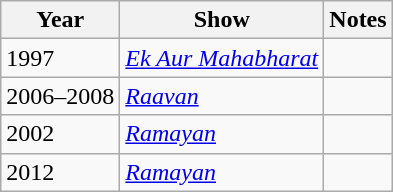<table class="wikitable sortable">
<tr>
<th>Year</th>
<th>Show</th>
<th>Notes</th>
</tr>
<tr>
<td>1997</td>
<td><em><a href='#'>Ek Aur Mahabharat</a></em></td>
<td></td>
</tr>
<tr>
<td>2006–2008</td>
<td><em><a href='#'>Raavan</a></em></td>
<td></td>
</tr>
<tr>
<td>2002</td>
<td><em><a href='#'>Ramayan</a></em></td>
<td></td>
</tr>
<tr>
<td>2012</td>
<td><em><a href='#'>Ramayan</a></em></td>
<td></td>
</tr>
</table>
